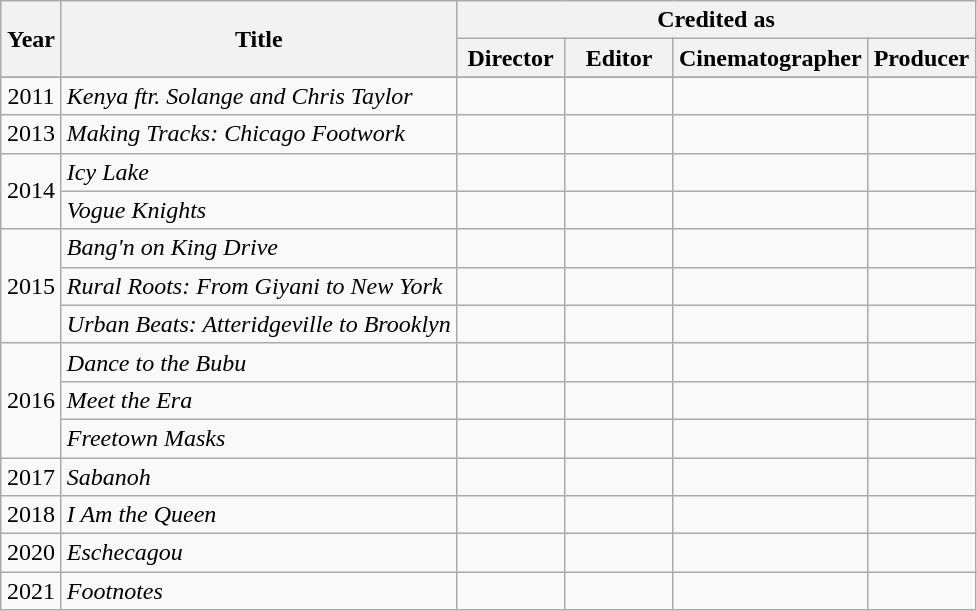<table class="wikitable" style="text-align:center;">
<tr>
<th rowspan="2" style="width:33px;">Year</th>
<th rowspan="2">Title</th>
<th colspan="4">Credited as</th>
</tr>
<tr>
<th width=65>Director</th>
<th width=65>Editor</th>
<th width=65>Cinematographer</th>
<th width=65>Producer</th>
</tr>
<tr>
</tr>
<tr>
<td>2011</td>
<td style="text-align:left;"><em>Kenya ftr. Solange and Chris Taylor</em></td>
<td></td>
<td></td>
<td></td>
<td></td>
</tr>
<tr>
<td>2013</td>
<td style="text-align:left;"><em>Making Tracks: Chicago Footwork</em></td>
<td></td>
<td></td>
<td></td>
<td></td>
</tr>
<tr>
<td rowspan=2>2014</td>
<td style="text-align:left;"><em>Icy Lake</em></td>
<td></td>
<td></td>
<td></td>
<td></td>
</tr>
<tr>
<td style="text-align:left;"><em>Vogue Knights</em></td>
<td></td>
<td></td>
<td></td>
<td></td>
</tr>
<tr>
<td rowspan=3>2015</td>
<td style="text-align:left;"><em>Bang'n on King Drive</em></td>
<td></td>
<td></td>
<td></td>
<td></td>
</tr>
<tr>
<td style="text-align:left;"><em>Rural Roots: From Giyani to New York</em></td>
<td></td>
<td></td>
<td></td>
<td></td>
</tr>
<tr>
<td style="text-align:left;"><em>Urban Beats: Atteridgeville to Brooklyn</em></td>
<td></td>
<td></td>
<td></td>
<td></td>
</tr>
<tr>
<td rowspan=3>2016</td>
<td style="text-align:left;"><em>Dance to the Bubu</em></td>
<td></td>
<td></td>
<td></td>
<td></td>
</tr>
<tr>
<td style="text-align:left;"><em>Meet the Era</em></td>
<td></td>
<td></td>
<td></td>
<td></td>
</tr>
<tr>
<td style="text-align:left;"><em>Freetown Masks</em></td>
<td></td>
<td></td>
<td></td>
<td></td>
</tr>
<tr>
<td>2017</td>
<td style="text-align:left;"><em>Sabanoh</em></td>
<td></td>
<td></td>
<td></td>
<td></td>
</tr>
<tr>
<td>2018</td>
<td style="text-align:left;"><em>I Am the Queen</em></td>
<td></td>
<td></td>
<td></td>
<td></td>
</tr>
<tr>
<td>2020</td>
<td style="text-align:left;"><em>Eschecagou</em></td>
<td></td>
<td></td>
<td></td>
<td></td>
</tr>
<tr>
<td>2021</td>
<td style="text-align:left;"><em>Footnotes</em></td>
<td></td>
<td></td>
<td></td>
<td></td>
</tr>
</table>
